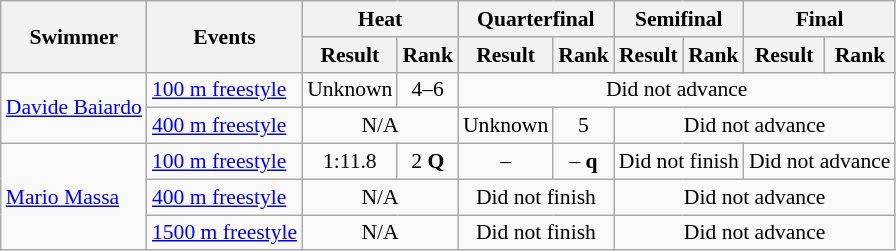<table class=wikitable style="font-size:90%">
<tr>
<th rowspan="2">Swimmer</th>
<th rowspan="2">Events</th>
<th colspan="2">Heat</th>
<th colspan=2>Quarterfinal</th>
<th colspan=2>Semifinal</th>
<th colspan="2">Final</th>
</tr>
<tr>
<th>Result</th>
<th>Rank</th>
<th>Result</th>
<th>Rank</th>
<th>Result</th>
<th>Rank</th>
<th>Result</th>
<th>Rank</th>
</tr>
<tr>
<td rowspan=2><a href='#'>Davide Baiardo</a></td>
<td><a href='#'>100 m freestyle</a></td>
<td align=center>Unknown</td>
<td align=center>4–6</td>
<td align=center colspan=6>Did not advance</td>
</tr>
<tr>
<td><a href='#'>400 m freestyle</a></td>
<td align=center colspan=2>N/A</td>
<td align=center>Unknown</td>
<td align=center>5</td>
<td align=center colspan=4>Did not advance</td>
</tr>
<tr>
<td rowspan=3><a href='#'>Mario Massa</a></td>
<td><a href='#'>100 m freestyle</a></td>
<td align=center>1:11.8</td>
<td align=center>2 <strong>Q</strong></td>
<td align=center>–</td>
<td align=center>– <strong>q</strong></td>
<td align=center colspan=2>Did not finish</td>
<td align=center colspan=2>Did not advance</td>
</tr>
<tr>
<td><a href='#'>400 m freestyle</a></td>
<td align=center colspan=2>N/A</td>
<td align=center colspan=2>Did not finish</td>
<td align=center colspan=4>Did not advance</td>
</tr>
<tr>
<td><a href='#'>1500 m freestyle</a></td>
<td align=center colspan=2>N/A</td>
<td align=center colspan=2>Did not finish</td>
<td align=center colspan=4>Did not advance</td>
</tr>
</table>
